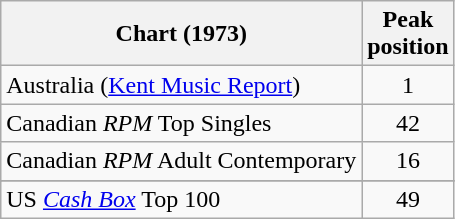<table class="wikitable sortable">
<tr>
<th>Chart (1973)</th>
<th>Peak<br>position</th>
</tr>
<tr>
<td>Australia (<a href='#'>Kent Music Report</a>)</td>
<td style="text-align:center;">1</td>
</tr>
<tr>
<td>Canadian <em>RPM</em> Top Singles</td>
<td style="text-align:center;">42</td>
</tr>
<tr>
<td>Canadian <em>RPM</em> Adult Contemporary</td>
<td style="text-align:center;">16</td>
</tr>
<tr>
</tr>
<tr>
</tr>
<tr>
<td>US <a href='#'><em>Cash Box</em></a> Top 100</td>
<td align="center">49</td>
</tr>
</table>
